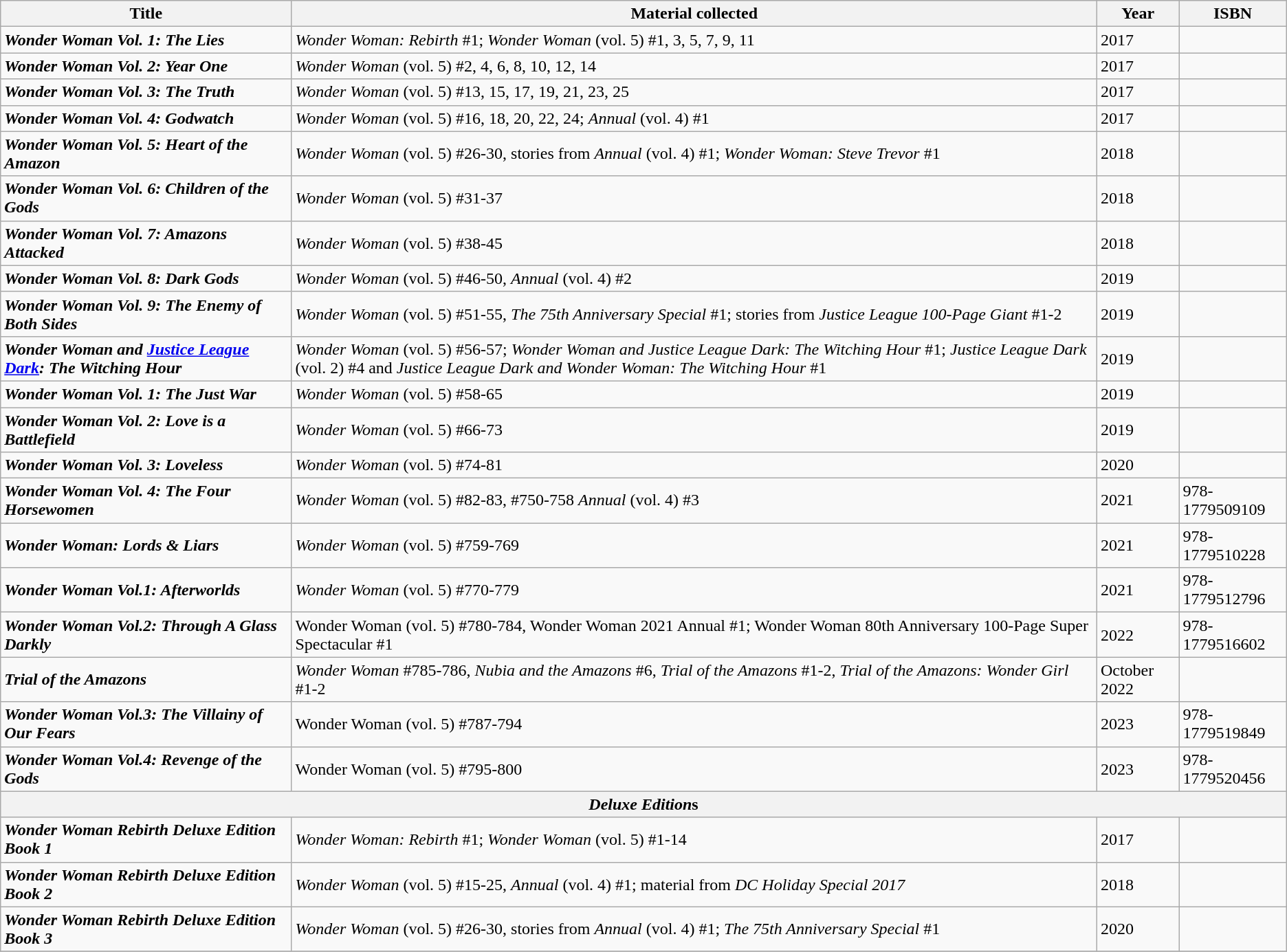<table class="wikitable sortable">
<tr>
<th>Title</th>
<th>Material collected</th>
<th>Year</th>
<th>ISBN</th>
</tr>
<tr>
<td><strong><em>Wonder Woman Vol. 1: The Lies</em></strong></td>
<td><em>Wonder Woman: Rebirth</em> #1; <em>Wonder Woman</em> (vol. 5) #1, 3, 5, 7, 9, 11</td>
<td>2017</td>
<td></td>
</tr>
<tr>
<td><strong><em>Wonder Woman Vol. 2: Year One</em></strong></td>
<td><em>Wonder Woman</em> (vol. 5) #2, 4, 6, 8, 10, 12, 14</td>
<td>2017</td>
<td></td>
</tr>
<tr>
<td><strong><em>Wonder Woman Vol. 3: The Truth</em></strong></td>
<td><em>Wonder Woman</em> (vol. 5) #13, 15, 17, 19, 21, 23, 25</td>
<td>2017</td>
<td></td>
</tr>
<tr>
<td><strong><em>Wonder Woman Vol. 4: Godwatch</em></strong></td>
<td><em>Wonder Woman</em> (vol. 5) #16, 18, 20, 22, 24; <em>Annual</em> (vol. 4) #1</td>
<td>2017</td>
<td></td>
</tr>
<tr>
<td><strong><em>Wonder Woman Vol. 5: Heart of the Amazon</em></strong></td>
<td><em>Wonder Woman</em> (vol. 5) #26-30, stories from <em>Annual</em> (vol. 4) #1; <em>Wonder Woman: Steve Trevor</em> #1</td>
<td>2018</td>
<td></td>
</tr>
<tr>
<td><strong><em>Wonder Woman Vol. 6: Children of the Gods</em></strong></td>
<td><em>Wonder Woman</em> (vol. 5) #31-37</td>
<td>2018</td>
<td></td>
</tr>
<tr>
<td><strong><em>Wonder Woman Vol. 7: Amazons Attacked</em></strong></td>
<td><em>Wonder Woman</em> (vol. 5) #38-45</td>
<td>2018</td>
<td></td>
</tr>
<tr>
<td><strong><em>Wonder Woman Vol. 8: Dark Gods</em></strong></td>
<td><em>Wonder Woman</em> (vol. 5) #46-50, <em>Annual</em> (vol. 4) #2</td>
<td>2019</td>
<td></td>
</tr>
<tr>
<td><strong><em>Wonder Woman Vol. 9: The Enemy of Both Sides</em></strong></td>
<td><em>Wonder Woman</em> (vol. 5) #51-55, <em>The 75th Anniversary Special</em> #1; stories from <em>Justice League 100-Page Giant</em> #1-2</td>
<td>2019</td>
<td></td>
</tr>
<tr>
<td><strong><em>Wonder Woman and <a href='#'>Justice League Dark</a>: The Witching Hour</em></strong></td>
<td><em>Wonder Woman</em> (vol. 5) #56-57; <em>Wonder Woman and Justice League Dark: The Witching Hour</em> #1; <em>Justice League Dark</em> (vol. 2) #4 and <em>Justice League Dark and Wonder Woman: The Witching Hour</em> #1</td>
<td>2019</td>
<td></td>
</tr>
<tr>
<td><strong><em>Wonder Woman Vol. 1: The Just War</em></strong></td>
<td><em>Wonder Woman</em> (vol. 5) #58-65</td>
<td>2019</td>
<td></td>
</tr>
<tr>
<td><strong><em>Wonder Woman Vol. 2: Love is a Battlefield</em></strong></td>
<td><em>Wonder Woman</em> (vol. 5) #66-73</td>
<td>2019</td>
<td></td>
</tr>
<tr>
<td><strong><em>Wonder Woman Vol. 3: Loveless</em></strong></td>
<td><em>Wonder Woman</em> (vol. 5) #74-81</td>
<td>2020</td>
<td></td>
</tr>
<tr>
<td><strong><em>Wonder Woman Vol. 4: The Four Horsewomen</em></strong></td>
<td><em>Wonder Woman</em> (vol. 5) #82-83, #750-758 <em>Annual</em> (vol. 4) #3</td>
<td>2021</td>
<td>978-1779509109</td>
</tr>
<tr>
<td><strong><em>Wonder Woman: Lords & Liars</em></strong></td>
<td><em>Wonder Woman</em> (vol. 5) #759-769</td>
<td>2021</td>
<td>978-1779510228</td>
</tr>
<tr>
<td><strong><em>Wonder Woman Vol.1: Afterworlds</em></strong></td>
<td><em>Wonder Woman</em> (vol. 5) #770-779</td>
<td>2021</td>
<td>978-1779512796</td>
</tr>
<tr>
<td><strong><em>Wonder Woman Vol.2: Through A Glass Darkly</em></strong></td>
<td>Wonder Woman (vol. 5) #780-784, Wonder Woman 2021 Annual #1; Wonder Woman 80th Anniversary 100-Page Super Spectacular #1</td>
<td>2022</td>
<td>978-1779516602</td>
</tr>
<tr>
<td><strong><em>Trial of the Amazons</em></strong></td>
<td><em>Wonder Woman</em> #785-786, <em>Nubia and the Amazons</em> #6, <em>Trial of the Amazons</em> #1-2, <em>Trial of the Amazons: Wonder Girl</em> #1-2</td>
<td>October 2022</td>
<td></td>
</tr>
<tr>
<td><strong><em>Wonder Woman Vol.3: The Villainy of Our Fears</em></strong></td>
<td>Wonder Woman (vol. 5) #787-794</td>
<td>2023</td>
<td>978-1779519849</td>
</tr>
<tr>
<td><strong><em>Wonder Woman Vol.4: Revenge of the Gods</em></strong></td>
<td>Wonder Woman (vol. 5) #795-800</td>
<td>2023</td>
<td>978-1779520456</td>
</tr>
<tr>
<th colspan="6"><em>Deluxe Edition</em>s</th>
</tr>
<tr>
<td><strong><em>Wonder Woman Rebirth Deluxe Edition Book 1</em></strong></td>
<td><em>Wonder Woman: Rebirth</em> #1; <em>Wonder Woman</em> (vol. 5) #1-14</td>
<td>2017</td>
<td></td>
</tr>
<tr>
<td><strong><em>Wonder Woman Rebirth Deluxe Edition Book 2</em></strong></td>
<td><em>Wonder Woman</em> (vol. 5) #15-25, <em>Annual</em> (vol. 4) #1; material from <em>DC Holiday Special 2017</em></td>
<td>2018</td>
<td></td>
</tr>
<tr>
<td><strong><em>Wonder Woman Rebirth Deluxe Edition Book 3</em></strong></td>
<td><em>Wonder Woman</em> (vol. 5) #26-30, stories from <em>Annual</em> (vol. 4) #1; <em>The 75th Anniversary Special</em> #1</td>
<td>2020</td>
<td></td>
</tr>
<tr>
</tr>
</table>
